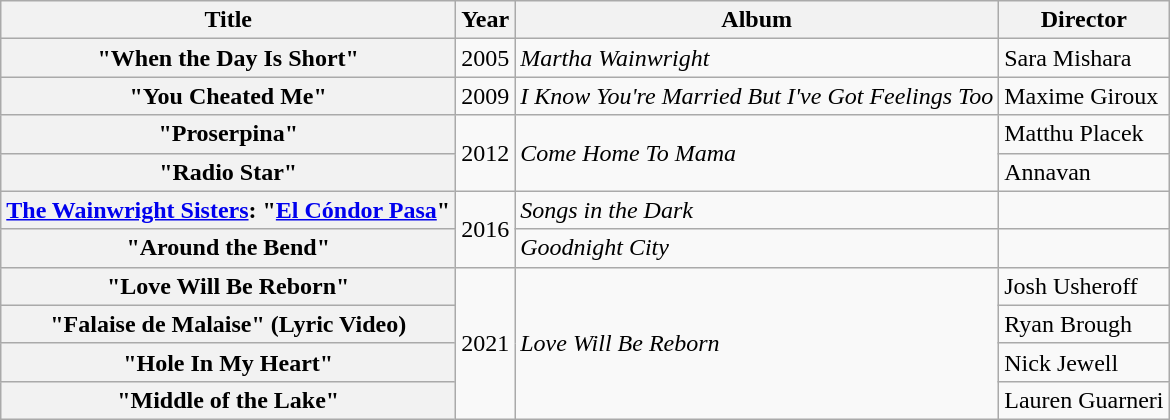<table class="wikitable plainrowheaders">
<tr>
<th scope="col">Title</th>
<th scope="col">Year</th>
<th scope="col">Album</th>
<th scope="col">Director</th>
</tr>
<tr>
<th scope="row">"When the Day Is Short"</th>
<td align="center">2005</td>
<td><em>Martha Wainwright</em></td>
<td>Sara Mishara</td>
</tr>
<tr>
<th scope="row">"You Cheated Me"</th>
<td align="center">2009</td>
<td><em>I Know You're Married But I've Got Feelings Too</em></td>
<td>Maxime Giroux</td>
</tr>
<tr>
<th scope="row">"Proserpina"</th>
<td align="center" rowspan="2">2012</td>
<td rowspan="2"><em>Come Home To Mama</em></td>
<td>Matthu Placek</td>
</tr>
<tr>
<th scope="row">"Radio Star"</th>
<td>Annavan</td>
</tr>
<tr>
<th scope="row"><a href='#'>The Wainwright Sisters</a>: "<a href='#'>El Cóndor Pasa</a>"</th>
<td align="center" rowspan="2">2016</td>
<td><em>Songs in the Dark</em></td>
<td></td>
</tr>
<tr>
<th scope="row">"Around the Bend"</th>
<td><em>Goodnight City</em></td>
<td></td>
</tr>
<tr>
<th scope="row">"Love Will Be Reborn"</th>
<td align="center" rowspan="4">2021</td>
<td rowspan="4"><em>Love Will Be Reborn</em></td>
<td>Josh Usheroff</td>
</tr>
<tr>
<th scope="row">"Falaise de Malaise" (Lyric Video)</th>
<td>Ryan Brough</td>
</tr>
<tr>
<th scope="row">"Hole In My Heart"</th>
<td>Nick Jewell</td>
</tr>
<tr>
<th scope="row">"Middle of the Lake"</th>
<td>Lauren Guarneri</td>
</tr>
</table>
